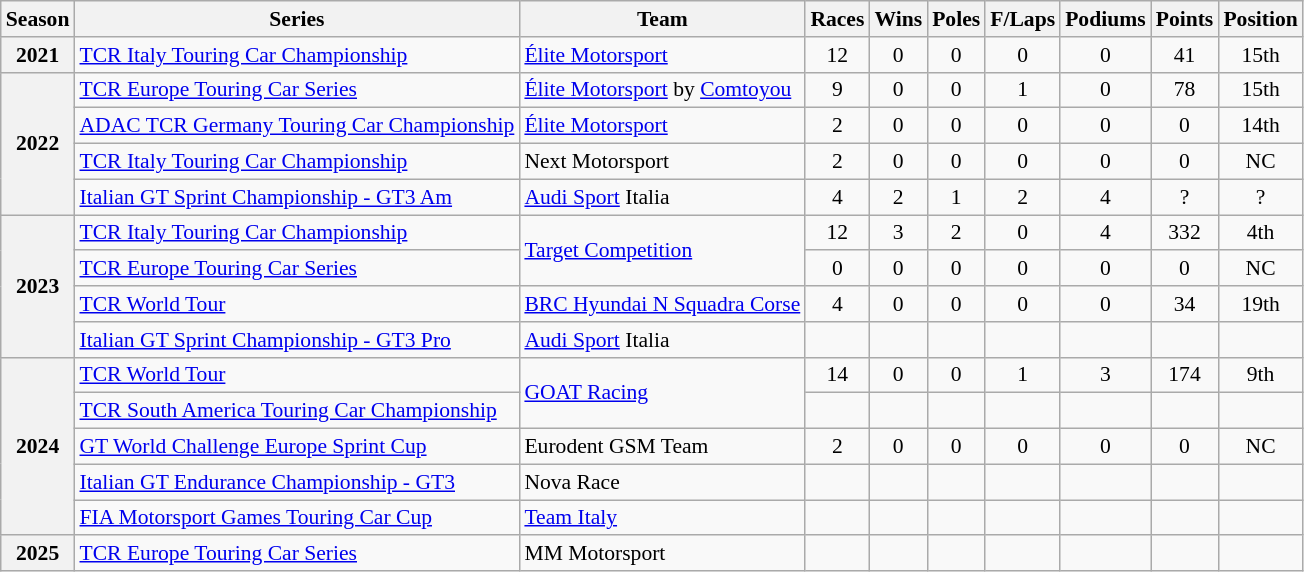<table class="wikitable" style="font-size: 90%; text-align:center">
<tr>
<th>Season</th>
<th>Series</th>
<th>Team</th>
<th>Races</th>
<th>Wins</th>
<th>Poles</th>
<th>F/Laps</th>
<th>Podiums</th>
<th>Points</th>
<th>Position</th>
</tr>
<tr>
<th>2021</th>
<td align=left><a href='#'>TCR Italy Touring Car Championship</a></td>
<td align=left><a href='#'>Élite Motorsport</a></td>
<td>12</td>
<td>0</td>
<td>0</td>
<td>0</td>
<td>0</td>
<td>41</td>
<td>15th</td>
</tr>
<tr>
<th rowspan="4">2022</th>
<td align=left><a href='#'>TCR Europe Touring Car Series</a></td>
<td align=left><a href='#'>Élite Motorsport</a> by <a href='#'>Comtoyou</a></td>
<td>9</td>
<td>0</td>
<td>0</td>
<td>1</td>
<td>0</td>
<td>78</td>
<td>15th</td>
</tr>
<tr>
<td align=left><a href='#'>ADAC TCR Germany Touring Car Championship</a></td>
<td align=left><a href='#'>Élite Motorsport</a></td>
<td>2</td>
<td>0</td>
<td>0</td>
<td>0</td>
<td>0</td>
<td>0</td>
<td>14th</td>
</tr>
<tr>
<td align=left><a href='#'>TCR Italy Touring Car Championship</a></td>
<td align=left>Next Motorsport</td>
<td>2</td>
<td>0</td>
<td>0</td>
<td>0</td>
<td>0</td>
<td>0</td>
<td>NC</td>
</tr>
<tr>
<td align=left><a href='#'>Italian GT Sprint Championship - GT3 Am</a></td>
<td align=left><a href='#'>Audi Sport</a> Italia</td>
<td>4</td>
<td>2</td>
<td>1</td>
<td>2</td>
<td>4</td>
<td>?</td>
<td>?</td>
</tr>
<tr>
<th rowspan="4">2023</th>
<td align=left><a href='#'>TCR Italy Touring Car Championship</a></td>
<td rowspan="2" align=left><a href='#'>Target Competition</a></td>
<td>12</td>
<td>3</td>
<td>2</td>
<td>0</td>
<td>4</td>
<td>332</td>
<td>4th</td>
</tr>
<tr>
<td align=left><a href='#'>TCR Europe Touring Car Series</a></td>
<td>0</td>
<td>0</td>
<td>0</td>
<td>0</td>
<td>0</td>
<td>0</td>
<td>NC</td>
</tr>
<tr>
<td align=left><a href='#'>TCR World Tour</a></td>
<td align=left><a href='#'>BRC Hyundai N Squadra Corse</a></td>
<td>4</td>
<td>0</td>
<td>0</td>
<td>0</td>
<td>0</td>
<td>34</td>
<td>19th</td>
</tr>
<tr>
<td align=left><a href='#'>Italian GT Sprint Championship - GT3 Pro</a></td>
<td align=left><a href='#'>Audi Sport</a> Italia</td>
<td></td>
<td></td>
<td></td>
<td></td>
<td></td>
<td></td>
<td></td>
</tr>
<tr>
<th rowspan="5">2024</th>
<td align=left><a href='#'>TCR World Tour</a></td>
<td rowspan="2" align="left"><a href='#'>GOAT Racing</a></td>
<td>14</td>
<td>0</td>
<td>0</td>
<td>1</td>
<td>3</td>
<td>174</td>
<td>9th</td>
</tr>
<tr>
<td align=left><a href='#'>TCR South America Touring Car Championship</a></td>
<td></td>
<td></td>
<td></td>
<td></td>
<td></td>
<td></td>
<td></td>
</tr>
<tr>
<td align=left><a href='#'>GT World Challenge Europe Sprint Cup</a></td>
<td align=left>Eurodent GSM Team</td>
<td>2</td>
<td>0</td>
<td>0</td>
<td>0</td>
<td>0</td>
<td>0</td>
<td>NC</td>
</tr>
<tr>
<td align=left><a href='#'>Italian GT Endurance Championship - GT3</a></td>
<td align=left>Nova Race</td>
<td></td>
<td></td>
<td></td>
<td></td>
<td></td>
<td></td>
<td></td>
</tr>
<tr>
<td align=left><a href='#'>FIA Motorsport Games Touring Car Cup</a></td>
<td align=left><a href='#'>Team Italy</a></td>
<td></td>
<td></td>
<td></td>
<td></td>
<td></td>
<td></td>
<td></td>
</tr>
<tr>
<th>2025</th>
<td align=left><a href='#'>TCR Europe Touring Car Series</a></td>
<td align=left>MM Motorsport</td>
<td></td>
<td></td>
<td></td>
<td></td>
<td></td>
<td></td>
<td></td>
</tr>
</table>
